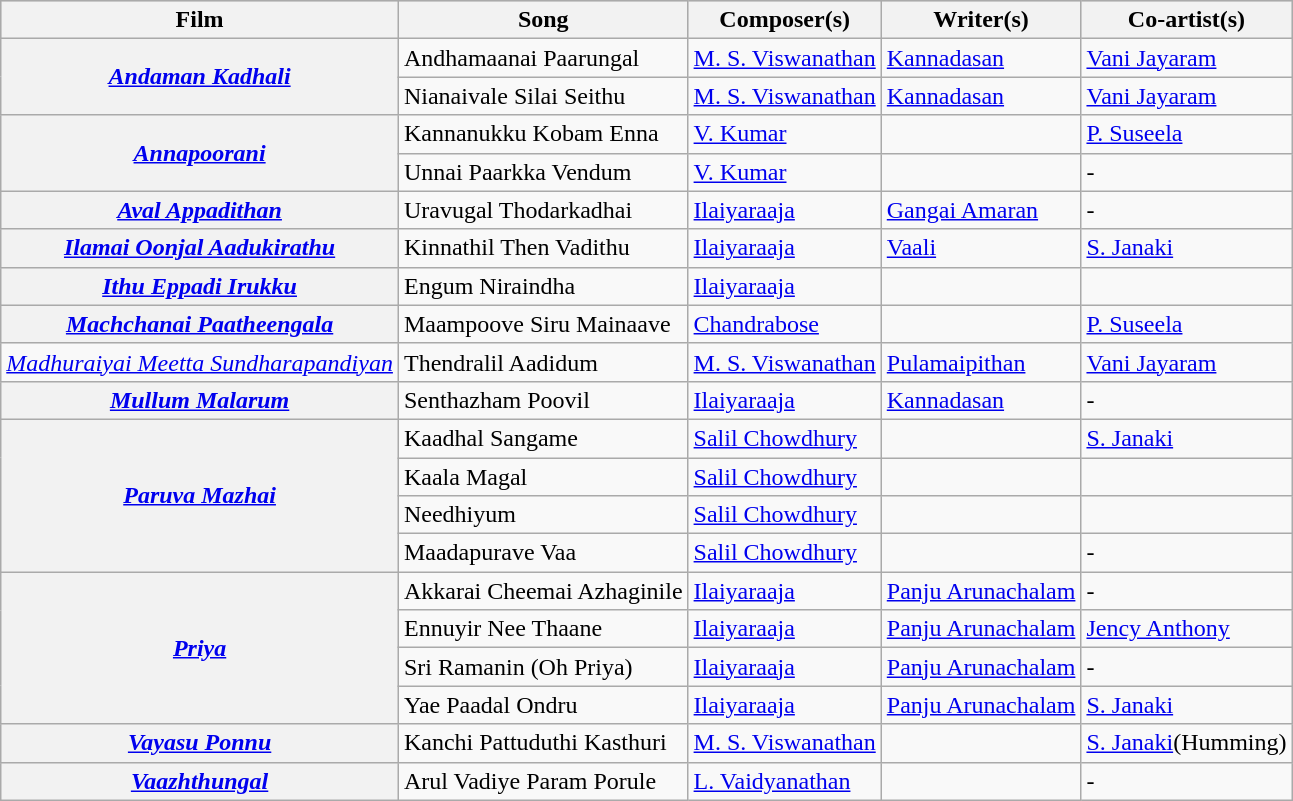<table class="wikitable sortable plainrowheaders">
<tr style="background:#ccc; text-align:center;">
<th scope="col">Film</th>
<th scope="col">Song</th>
<th scope="col">Composer(s)</th>
<th scope="col">Writer(s)</th>
<th scope="col">Co-artist(s)</th>
</tr>
<tr>
<th rowspan="2"><em><a href='#'>Andaman Kadhali</a></em></th>
<td>Andhamaanai Paarungal</td>
<td><a href='#'>M. S. Viswanathan</a></td>
<td><a href='#'>Kannadasan</a></td>
<td><a href='#'>Vani Jayaram</a></td>
</tr>
<tr>
<td>Nianaivale Silai Seithu</td>
<td><a href='#'>M. S. Viswanathan</a></td>
<td><a href='#'>Kannadasan</a></td>
<td><a href='#'>Vani Jayaram</a></td>
</tr>
<tr>
<th rowspan="2"><em><a href='#'>Annapoorani</a></em></th>
<td>Kannanukku Kobam Enna</td>
<td><a href='#'>V. Kumar</a></td>
<td></td>
<td><a href='#'>P. Suseela</a></td>
</tr>
<tr>
<td>Unnai Paarkka Vendum</td>
<td><a href='#'>V. Kumar</a></td>
<td></td>
<td>-</td>
</tr>
<tr>
<th><em><a href='#'>Aval Appadithan</a></em></th>
<td>Uravugal Thodarkadhai</td>
<td><a href='#'>Ilaiyaraaja</a></td>
<td><a href='#'>Gangai Amaran</a></td>
<td>-</td>
</tr>
<tr>
<th><em><a href='#'>Ilamai Oonjal Aadukirathu</a></em></th>
<td>Kinnathil Then Vadithu</td>
<td><a href='#'>Ilaiyaraaja</a></td>
<td><a href='#'>Vaali</a></td>
<td><a href='#'>S. Janaki</a></td>
</tr>
<tr>
<th><em><a href='#'>Ithu Eppadi Irukku</a></em></th>
<td>Engum Niraindha</td>
<td><a href='#'>Ilaiyaraaja</a></td>
<td></td>
<td></td>
</tr>
<tr>
<th><em><a href='#'>Machchanai Paatheengala</a></em></th>
<td>Maampoove Siru Mainaave</td>
<td><a href='#'>Chandrabose</a></td>
<td></td>
<td><a href='#'>P. Suseela</a></td>
</tr>
<tr>
<td><em><a href='#'>Madhuraiyai Meetta Sundharapandiyan</a></em></td>
<td>Thendralil Aadidum</td>
<td><a href='#'>M. S. Viswanathan</a></td>
<td><a href='#'>Pulamaipithan</a></td>
<td><a href='#'>Vani Jayaram</a></td>
</tr>
<tr>
<th><em><a href='#'>Mullum Malarum</a></em></th>
<td>Senthazham Poovil</td>
<td><a href='#'>Ilaiyaraaja</a></td>
<td><a href='#'>Kannadasan</a></td>
<td>-</td>
</tr>
<tr>
<th rowspan="4"><em><a href='#'>Paruva Mazhai</a></em></th>
<td>Kaadhal Sangame</td>
<td><a href='#'>Salil Chowdhury</a></td>
<td></td>
<td><a href='#'>S. Janaki</a></td>
</tr>
<tr>
<td>Kaala Magal</td>
<td><a href='#'>Salil Chowdhury</a></td>
<td></td>
<td></td>
</tr>
<tr>
<td>Needhiyum</td>
<td><a href='#'>Salil Chowdhury</a></td>
<td></td>
<td></td>
</tr>
<tr>
<td>Maadapurave Vaa</td>
<td><a href='#'>Salil Chowdhury</a></td>
<td></td>
<td>-</td>
</tr>
<tr>
<th rowspan="4"><em><a href='#'>Priya</a></em></th>
<td>Akkarai Cheemai Azhaginile</td>
<td><a href='#'>Ilaiyaraaja</a></td>
<td><a href='#'>Panju Arunachalam</a></td>
<td>-</td>
</tr>
<tr>
<td>Ennuyir Nee Thaane</td>
<td><a href='#'>Ilaiyaraaja</a></td>
<td><a href='#'>Panju Arunachalam</a></td>
<td><a href='#'>Jency Anthony</a></td>
</tr>
<tr>
<td>Sri Ramanin (Oh Priya)</td>
<td><a href='#'>Ilaiyaraaja</a></td>
<td><a href='#'>Panju Arunachalam</a></td>
<td>-</td>
</tr>
<tr>
<td>Yae Paadal Ondru</td>
<td><a href='#'>Ilaiyaraaja</a></td>
<td><a href='#'>Panju Arunachalam</a></td>
<td><a href='#'>S. Janaki</a></td>
</tr>
<tr>
<th><em><a href='#'>Vayasu Ponnu</a></em></th>
<td>Kanchi Pattuduthi Kasthuri</td>
<td><a href='#'>M. S. Viswanathan</a></td>
<td></td>
<td><a href='#'>S. Janaki</a>(Humming)</td>
</tr>
<tr>
<th><em><a href='#'>Vaazhthungal</a></em></th>
<td>Arul Vadiye Param Porule</td>
<td><a href='#'>L. Vaidyanathan</a></td>
<td></td>
<td>-</td>
</tr>
</table>
